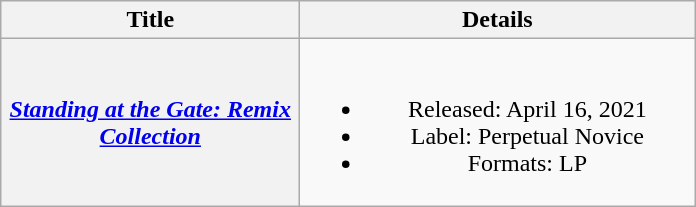<table class="wikitable plainrowheaders" style="text-align:center">
<tr>
<th scope="col" style="width:12em;">Title</th>
<th scope="col" style="width:16em;">Details</th>
</tr>
<tr>
<th scope="row"><em><a href='#'>Standing at the Gate: Remix Collection</a></em></th>
<td><br><ul><li>Released: April 16, 2021</li><li>Label: Perpetual Novice</li><li>Formats: LP</li></ul></td>
</tr>
</table>
